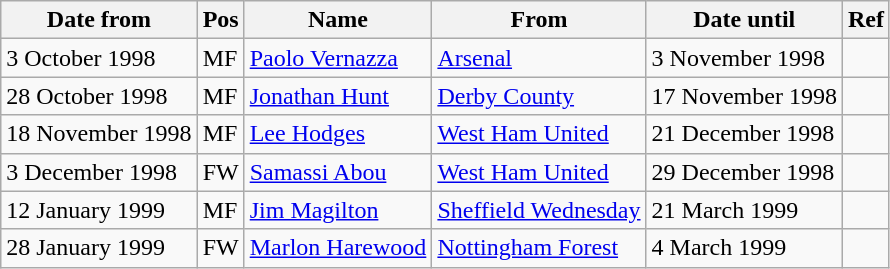<table class="wikitable">
<tr>
<th>Date from</th>
<th>Pos</th>
<th>Name</th>
<th>From</th>
<th>Date until</th>
<th>Ref</th>
</tr>
<tr>
<td>3 October 1998</td>
<td>MF</td>
<td> <a href='#'>Paolo Vernazza</a></td>
<td> <a href='#'>Arsenal</a></td>
<td>3 November 1998</td>
<td></td>
</tr>
<tr>
<td>28 October 1998</td>
<td>MF</td>
<td> <a href='#'>Jonathan Hunt</a></td>
<td> <a href='#'>Derby County</a></td>
<td>17 November 1998</td>
<td></td>
</tr>
<tr>
<td>18 November 1998</td>
<td>MF</td>
<td> <a href='#'>Lee Hodges</a></td>
<td> <a href='#'>West Ham United</a></td>
<td>21 December 1998</td>
<td></td>
</tr>
<tr>
<td>3 December 1998</td>
<td>FW</td>
<td> <a href='#'>Samassi Abou</a></td>
<td> <a href='#'>West Ham United</a></td>
<td>29 December 1998</td>
<td></td>
</tr>
<tr>
<td>12 January 1999</td>
<td>MF</td>
<td> <a href='#'>Jim Magilton</a></td>
<td> <a href='#'>Sheffield Wednesday</a></td>
<td>21 March 1999</td>
<td></td>
</tr>
<tr>
<td>28 January 1999</td>
<td>FW</td>
<td> <a href='#'>Marlon Harewood</a></td>
<td> <a href='#'>Nottingham Forest</a></td>
<td>4 March 1999</td>
<td></td>
</tr>
</table>
